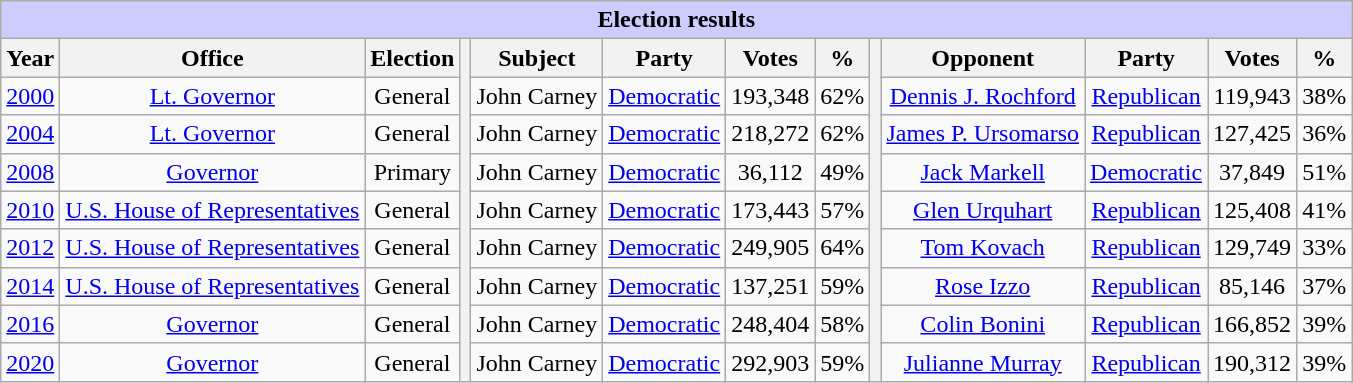<table class=wikitable style="text-align: center">
<tr bgcolor=#cccccc>
<th colspan=13 style="background: #ccccff">Election results</th>
</tr>
<tr>
<th>Year</th>
<th>Office</th>
<th>Election</th>
<th rowspan=9></th>
<th>Subject</th>
<th>Party</th>
<th>Votes</th>
<th>%</th>
<th rowspan=9></th>
<th>Opponent</th>
<th>Party</th>
<th>Votes</th>
<th>%</th>
</tr>
<tr>
<td><a href='#'>2000</a></td>
<td><a href='#'>Lt. Governor</a></td>
<td>General</td>
<td>John Carney</td>
<td><a href='#'>Democratic</a></td>
<td>193,348</td>
<td>62%</td>
<td><a href='#'>Dennis J. Rochford</a></td>
<td><a href='#'>Republican</a></td>
<td>119,943</td>
<td>38%</td>
</tr>
<tr>
<td><a href='#'>2004</a></td>
<td><a href='#'>Lt. Governor</a></td>
<td>General</td>
<td>John Carney</td>
<td><a href='#'>Democratic</a></td>
<td>218,272</td>
<td>62%</td>
<td><a href='#'>James P. Ursomarso</a></td>
<td><a href='#'>Republican</a></td>
<td>127,425</td>
<td>36%</td>
</tr>
<tr>
<td><a href='#'>2008</a></td>
<td><a href='#'>Governor</a></td>
<td>Primary</td>
<td>John Carney</td>
<td><a href='#'>Democratic</a></td>
<td>36,112</td>
<td>49%</td>
<td><a href='#'>Jack Markell</a></td>
<td><a href='#'>Democratic</a></td>
<td>37,849</td>
<td>51%</td>
</tr>
<tr>
<td><a href='#'>2010</a></td>
<td><a href='#'>U.S. House of Representatives</a></td>
<td>General</td>
<td>John Carney</td>
<td><a href='#'>Democratic</a></td>
<td>173,443</td>
<td>57%</td>
<td><a href='#'>Glen Urquhart</a></td>
<td><a href='#'>Republican</a></td>
<td>125,408</td>
<td>41%</td>
</tr>
<tr>
<td><a href='#'>2012</a></td>
<td><a href='#'>U.S. House of Representatives</a></td>
<td>General</td>
<td>John Carney</td>
<td><a href='#'>Democratic</a></td>
<td>249,905</td>
<td>64%</td>
<td><a href='#'>Tom Kovach</a></td>
<td><a href='#'>Republican</a></td>
<td>129,749</td>
<td>33%</td>
</tr>
<tr>
<td><a href='#'>2014</a></td>
<td><a href='#'>U.S. House of Representatives</a></td>
<td>General</td>
<td>John Carney</td>
<td><a href='#'>Democratic</a></td>
<td>137,251</td>
<td>59%</td>
<td><a href='#'>Rose Izzo</a></td>
<td><a href='#'>Republican</a></td>
<td>85,146</td>
<td>37%</td>
</tr>
<tr>
<td><a href='#'>2016</a></td>
<td><a href='#'>Governor</a></td>
<td>General</td>
<td>John Carney</td>
<td><a href='#'>Democratic</a></td>
<td>248,404</td>
<td>58%</td>
<td><a href='#'>Colin Bonini</a></td>
<td><a href='#'>Republican</a></td>
<td>166,852</td>
<td>39%</td>
</tr>
<tr>
<td><a href='#'>2020</a></td>
<td><a href='#'>Governor</a></td>
<td>General</td>
<td>John Carney</td>
<td><a href='#'>Democratic</a></td>
<td>292,903</td>
<td>59%</td>
<td><a href='#'>Julianne Murray</a></td>
<td><a href='#'>Republican</a></td>
<td>190,312</td>
<td>39%</td>
</tr>
</table>
